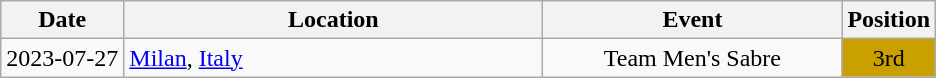<table class="wikitable" style="text-align:center;">
<tr>
<th>Date</th>
<th style="width:17em">Location</th>
<th style="width:12em">Event</th>
<th>Position</th>
</tr>
<tr>
<td>2023-07-27</td>
<td rowspan="1" align="left"> <a href='#'>Milan</a>, <a href='#'>Italy</a></td>
<td>Team Men's Sabre</td>
<td bgcolor="caramel">3rd</td>
</tr>
</table>
